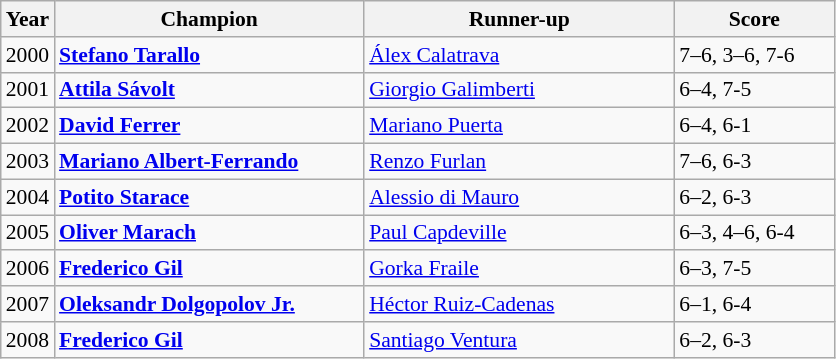<table class="wikitable" style="font-size:90%">
<tr>
<th>Year</th>
<th width="200">Champion</th>
<th width="200">Runner-up</th>
<th width="100">Score</th>
</tr>
<tr>
<td>2000</td>
<td> <strong><a href='#'>Stefano Tarallo</a></strong></td>
<td> <a href='#'>Álex Calatrava</a></td>
<td>7–6, 3–6, 7-6</td>
</tr>
<tr>
<td>2001</td>
<td> <strong><a href='#'>Attila Sávolt</a></strong></td>
<td> <a href='#'>Giorgio Galimberti</a></td>
<td>6–4, 7-5</td>
</tr>
<tr>
<td>2002</td>
<td> <strong><a href='#'>David Ferrer</a></strong></td>
<td> <a href='#'>Mariano Puerta</a></td>
<td>6–4, 6-1</td>
</tr>
<tr>
<td>2003</td>
<td> <strong><a href='#'>Mariano Albert-Ferrando</a></strong></td>
<td> <a href='#'>Renzo Furlan</a></td>
<td>7–6, 6-3</td>
</tr>
<tr>
<td>2004</td>
<td> <strong><a href='#'>Potito Starace</a></strong></td>
<td> <a href='#'>Alessio di Mauro</a></td>
<td>6–2, 6-3</td>
</tr>
<tr>
<td>2005</td>
<td> <strong><a href='#'>Oliver Marach</a></strong></td>
<td> <a href='#'>Paul Capdeville</a></td>
<td>6–3, 4–6, 6-4</td>
</tr>
<tr>
<td>2006</td>
<td> <strong><a href='#'>Frederico Gil</a></strong></td>
<td> <a href='#'>Gorka Fraile</a></td>
<td>6–3, 7-5</td>
</tr>
<tr>
<td>2007</td>
<td> <strong><a href='#'>Oleksandr Dolgopolov Jr.</a></strong></td>
<td> <a href='#'>Héctor Ruiz-Cadenas</a></td>
<td>6–1, 6-4</td>
</tr>
<tr>
<td>2008</td>
<td> <strong><a href='#'>Frederico Gil</a></strong></td>
<td> <a href='#'>Santiago Ventura</a></td>
<td>6–2, 6-3</td>
</tr>
</table>
